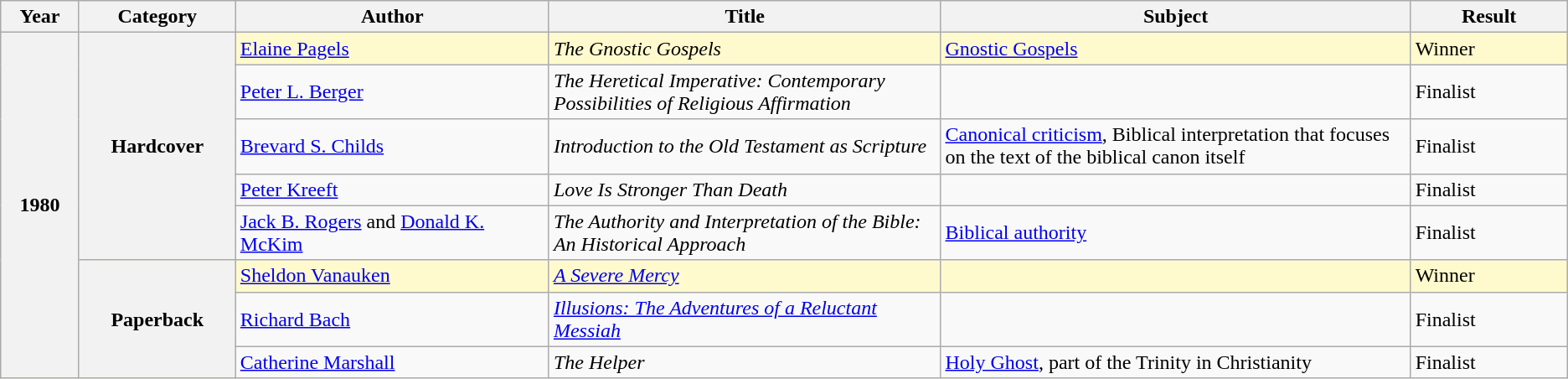<table class="wikitable">
<tr>
<th scope="col" width="5%">Year</th>
<th scope="col" width=10%">Category</th>
<th scope="col" width="20%">Author</th>
<th scope="col" width="25%">Title</th>
<th scope="col" width="30%">Subject</th>
<th scope="col" width="10%">Result</th>
</tr>
<tr style="background:LemonChiffon;" color:black>
<th rowspan="8">1980</th>
<th rowspan="5">Hardcover</th>
<td><a href='#'>Elaine Pagels</a></td>
<td><em>The Gnostic Gospels</em></td>
<td><a href='#'>Gnostic Gospels</a></td>
<td>Winner</td>
</tr>
<tr>
<td><a href='#'>Peter L. Berger</a></td>
<td><em>The Heretical Imperative: Contemporary Possibilities of Religious Affirmation</em></td>
<td></td>
<td>Finalist</td>
</tr>
<tr>
<td><a href='#'>Brevard S. Childs</a></td>
<td><em>Introduction to the Old Testament as Scripture</em></td>
<td><a href='#'>Canonical criticism</a>, Biblical interpretation that focuses on the text of the biblical canon itself</td>
<td>Finalist</td>
</tr>
<tr>
<td><a href='#'>Peter Kreeft</a></td>
<td><em>Love Is Stronger Than Death</em></td>
<td></td>
<td>Finalist</td>
</tr>
<tr>
<td><a href='#'>Jack B. Rogers</a> and <a href='#'>Donald K. McKim</a></td>
<td><em>The Authority and Interpretation of the Bible: An Historical Approach</em></td>
<td><a href='#'>Biblical authority</a></td>
<td>Finalist</td>
</tr>
<tr style="background:LemonChiffon;" color:black>
<th rowspan="3">Paperback</th>
<td><a href='#'>Sheldon Vanauken</a></td>
<td><em><a href='#'>A Severe Mercy</a></em></td>
<td></td>
<td>Winner</td>
</tr>
<tr>
<td><a href='#'>Richard Bach</a></td>
<td><em><a href='#'>Illusions: The Adventures of a Reluctant Messiah</a></em></td>
<td></td>
<td>Finalist</td>
</tr>
<tr>
<td><a href='#'>Catherine Marshall</a></td>
<td><em>The Helper</em></td>
<td><a href='#'>Holy Ghost</a>, part of the Trinity in Christianity</td>
<td>Finalist</td>
</tr>
</table>
